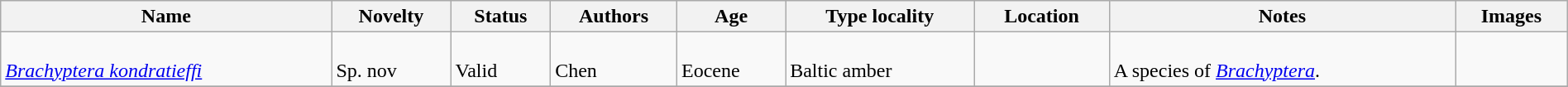<table class="wikitable sortable" align="center" width="100%">
<tr>
<th>Name</th>
<th>Novelty</th>
<th>Status</th>
<th>Authors</th>
<th>Age</th>
<th>Type locality</th>
<th>Location</th>
<th>Notes</th>
<th>Images</th>
</tr>
<tr>
<td><br><em><a href='#'>Brachyptera kondratieffi</a></em></td>
<td><br>Sp. nov</td>
<td><br>Valid</td>
<td><br>Chen</td>
<td><br>Eocene</td>
<td><br>Baltic amber</td>
<td><br></td>
<td><br>A species of <em><a href='#'>Brachyptera</a></em>.</td>
<td></td>
</tr>
<tr>
</tr>
</table>
